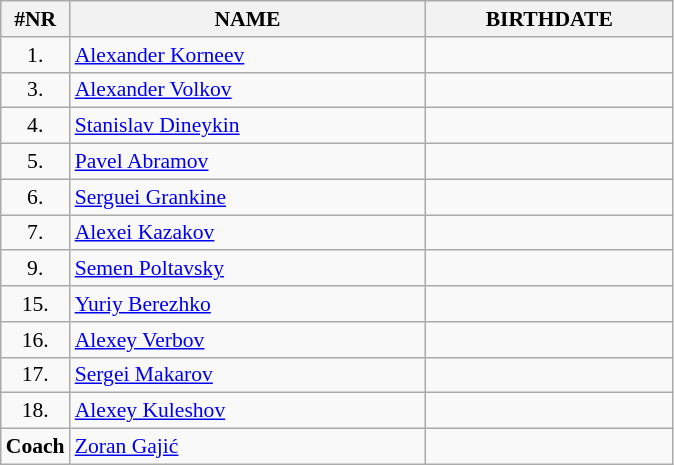<table class="wikitable" style="border-collapse: collapse; font-size: 90%;">
<tr>
<th>#NR</th>
<th align="left" style="width: 16em">NAME</th>
<th align="center" style="width: 11em">BIRTHDATE</th>
</tr>
<tr>
<td align="center">1.</td>
<td><a href='#'>Alexander Korneev</a></td>
<td align="center"></td>
</tr>
<tr>
<td align="center">3.</td>
<td><a href='#'>Alexander Volkov</a></td>
<td align="center"></td>
</tr>
<tr>
<td align="center">4.</td>
<td><a href='#'>Stanislav Dineykin</a></td>
<td align="center"></td>
</tr>
<tr>
<td align="center">5.</td>
<td><a href='#'>Pavel Abramov</a></td>
<td align="center"></td>
</tr>
<tr>
<td align="center">6.</td>
<td><a href='#'>Serguei Grankine</a></td>
<td align="center"></td>
</tr>
<tr>
<td align="center">7.</td>
<td><a href='#'>Alexei Kazakov</a></td>
<td align="center"></td>
</tr>
<tr>
<td align="center">9.</td>
<td><a href='#'>Semen Poltavsky</a></td>
<td align="center"></td>
</tr>
<tr>
<td align="center">15.</td>
<td><a href='#'>Yuriy Berezhko</a></td>
<td align="center"></td>
</tr>
<tr>
<td align="center">16.</td>
<td><a href='#'>Alexey Verbov</a></td>
<td align="center"></td>
</tr>
<tr>
<td align="center">17.</td>
<td><a href='#'>Sergei Makarov</a></td>
<td align="center"></td>
</tr>
<tr>
<td align="center">18.</td>
<td><a href='#'>Alexey Kuleshov</a></td>
<td align="center"></td>
</tr>
<tr>
<td align="center"><strong>Coach</strong></td>
<td><a href='#'>Zoran Gajić</a></td>
<td align="center"></td>
</tr>
</table>
